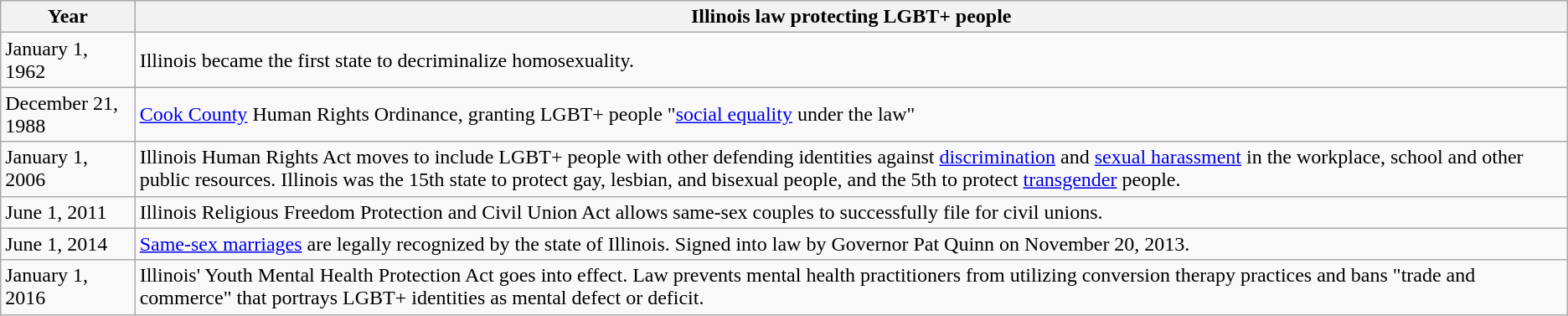<table class="wikitable sortable">
<tr>
<th>Year</th>
<th>Illinois law protecting LGBT+ people</th>
</tr>
<tr>
<td>January 1, 1962</td>
<td>Illinois became the first state to decriminalize homosexuality.</td>
</tr>
<tr>
<td>December 21, 1988</td>
<td><a href='#'>Cook County</a> Human Rights Ordinance, granting LGBT+ people "<a href='#'>social equality</a> under the law"</td>
</tr>
<tr>
<td>January 1, 2006</td>
<td>Illinois Human Rights Act moves to include LGBT+ people with other defending identities against <a href='#'>discrimination</a> and <a href='#'>sexual harassment</a> in the workplace, school and other public resources. Illinois was the 15th state to protect gay, lesbian, and bisexual people, and the 5th to protect <a href='#'>transgender</a> people.</td>
</tr>
<tr>
<td>June 1, 2011</td>
<td>Illinois Religious Freedom Protection and Civil Union Act allows same-sex couples to successfully file for civil unions.</td>
</tr>
<tr>
<td>June 1, 2014</td>
<td><a href='#'>Same-sex marriages</a> are legally recognized by the state of Illinois. Signed into law by Governor Pat Quinn on November 20, 2013.</td>
</tr>
<tr>
<td>January 1, 2016</td>
<td>Illinois' Youth Mental Health Protection Act goes into effect. Law prevents mental health practitioners from utilizing conversion therapy practices and bans "trade and commerce" that portrays LGBT+ identities as mental defect or deficit.</td>
</tr>
</table>
